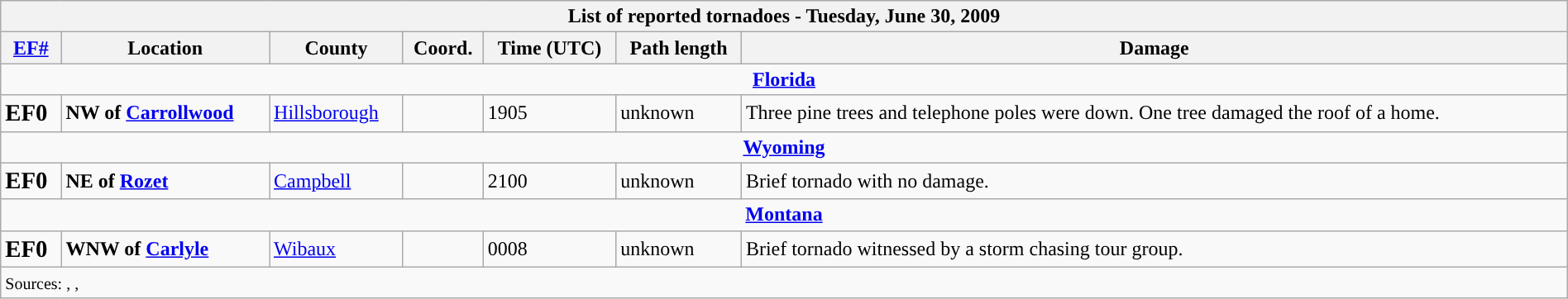<table class="wikitable collapsible" width="100%">
<tr>
<th colspan="7">List of reported tornadoes - Tuesday, June 30, 2009</th>
</tr>
<tr>
<th><a href='#'>EF#</a></th>
<th>Location</th>
<th>County</th>
<th>Coord.</th>
<th>Time (UTC)</th>
<th>Path length</th>
<th>Damage</th>
</tr>
<tr>
<td colspan="7" align=center><strong><a href='#'>Florida</a></strong></td>
</tr>
<tr>
<td><big><strong>EF0</strong></big></td>
<td><strong>NW of <a href='#'>Carrollwood</a></strong></td>
<td><a href='#'>Hillsborough</a></td>
<td></td>
<td>1905</td>
<td>unknown</td>
<td>Three pine trees and telephone poles were down. One tree damaged the roof of a home.</td>
</tr>
<tr>
<td colspan="7" align=center><strong><a href='#'>Wyoming</a></strong></td>
</tr>
<tr>
<td><big><strong>EF0</strong></big></td>
<td><strong>NE of <a href='#'>Rozet</a></strong></td>
<td><a href='#'>Campbell</a></td>
<td></td>
<td>2100</td>
<td>unknown</td>
<td>Brief tornado with no damage.</td>
</tr>
<tr>
<td colspan="7" align=center><strong><a href='#'>Montana</a></strong></td>
</tr>
<tr>
<td><big><strong>EF0</strong></big></td>
<td><strong>WNW of <a href='#'>Carlyle</a></strong></td>
<td><a href='#'>Wibaux</a></td>
<td></td>
<td>0008</td>
<td>unknown</td>
<td>Brief tornado witnessed by a storm chasing tour group.</td>
</tr>
<tr>
<td colspan="7"><small>Sources: , , </small></td>
</tr>
</table>
